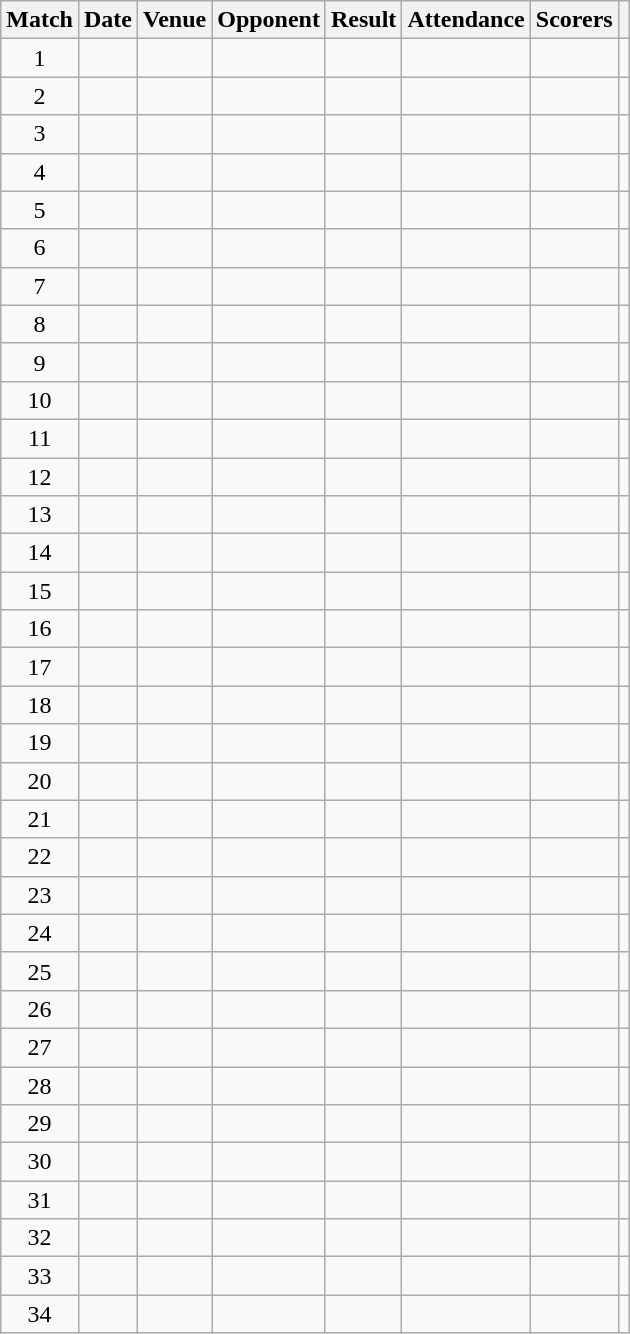<table class="wikitable" style="text-align: center;">
<tr>
<th>Match</th>
<th>Date</th>
<th>Venue</th>
<th>Opponent</th>
<th>Result</th>
<th>Attendance</th>
<th>Scorers</th>
<th></th>
</tr>
<tr>
<td>1</td>
<td></td>
<td></td>
<td></td>
<td></td>
<td></td>
<td></td>
<td></td>
</tr>
<tr>
<td>2</td>
<td></td>
<td></td>
<td></td>
<td></td>
<td></td>
<td></td>
<td></td>
</tr>
<tr>
<td>3</td>
<td></td>
<td></td>
<td></td>
<td></td>
<td></td>
<td></td>
<td></td>
</tr>
<tr>
<td>4</td>
<td></td>
<td></td>
<td></td>
<td></td>
<td></td>
<td></td>
<td></td>
</tr>
<tr>
<td>5</td>
<td></td>
<td></td>
<td></td>
<td></td>
<td></td>
<td></td>
<td></td>
</tr>
<tr>
<td>6</td>
<td></td>
<td></td>
<td></td>
<td></td>
<td></td>
<td></td>
<td></td>
</tr>
<tr>
<td>7</td>
<td></td>
<td></td>
<td></td>
<td></td>
<td></td>
<td></td>
<td></td>
</tr>
<tr>
<td>8</td>
<td></td>
<td></td>
<td></td>
<td></td>
<td></td>
<td></td>
<td></td>
</tr>
<tr>
<td>9</td>
<td></td>
<td></td>
<td></td>
<td></td>
<td></td>
<td></td>
<td></td>
</tr>
<tr>
<td>10</td>
<td></td>
<td></td>
<td></td>
<td></td>
<td></td>
<td></td>
<td></td>
</tr>
<tr>
<td>11</td>
<td></td>
<td></td>
<td></td>
<td></td>
<td></td>
<td></td>
<td></td>
</tr>
<tr>
<td>12</td>
<td></td>
<td></td>
<td></td>
<td></td>
<td></td>
<td></td>
<td></td>
</tr>
<tr>
<td>13</td>
<td></td>
<td></td>
<td></td>
<td></td>
<td></td>
<td></td>
<td></td>
</tr>
<tr>
<td>14</td>
<td></td>
<td></td>
<td></td>
<td></td>
<td></td>
<td></td>
<td></td>
</tr>
<tr>
<td>15</td>
<td></td>
<td></td>
<td></td>
<td></td>
<td></td>
<td></td>
<td></td>
</tr>
<tr>
<td>16</td>
<td></td>
<td></td>
<td></td>
<td></td>
<td></td>
<td></td>
<td></td>
</tr>
<tr>
<td>17</td>
<td></td>
<td></td>
<td></td>
<td></td>
<td></td>
<td></td>
<td></td>
</tr>
<tr>
<td>18</td>
<td></td>
<td></td>
<td></td>
<td></td>
<td></td>
<td></td>
<td></td>
</tr>
<tr>
<td>19</td>
<td></td>
<td></td>
<td></td>
<td></td>
<td></td>
<td></td>
<td></td>
</tr>
<tr>
<td>20</td>
<td></td>
<td></td>
<td></td>
<td></td>
<td></td>
<td></td>
<td></td>
</tr>
<tr>
<td>21</td>
<td></td>
<td></td>
<td></td>
<td></td>
<td></td>
<td></td>
<td></td>
</tr>
<tr>
<td>22</td>
<td></td>
<td></td>
<td></td>
<td></td>
<td></td>
<td></td>
<td></td>
</tr>
<tr>
<td>23</td>
<td></td>
<td></td>
<td></td>
<td></td>
<td></td>
<td></td>
<td></td>
</tr>
<tr>
<td>24</td>
<td></td>
<td></td>
<td></td>
<td></td>
<td></td>
<td></td>
<td></td>
</tr>
<tr>
<td>25</td>
<td></td>
<td></td>
<td></td>
<td></td>
<td></td>
<td></td>
<td></td>
</tr>
<tr>
<td>26</td>
<td></td>
<td></td>
<td></td>
<td></td>
<td></td>
<td></td>
<td></td>
</tr>
<tr>
<td>27</td>
<td></td>
<td></td>
<td></td>
<td></td>
<td></td>
<td></td>
<td></td>
</tr>
<tr>
<td>28</td>
<td></td>
<td></td>
<td></td>
<td></td>
<td></td>
<td></td>
<td></td>
</tr>
<tr>
<td>29</td>
<td></td>
<td></td>
<td></td>
<td></td>
<td></td>
<td></td>
<td></td>
</tr>
<tr>
<td>30</td>
<td></td>
<td></td>
<td></td>
<td></td>
<td></td>
<td></td>
<td></td>
</tr>
<tr>
<td>31</td>
<td></td>
<td></td>
<td></td>
<td></td>
<td></td>
<td></td>
<td></td>
</tr>
<tr>
<td>32</td>
<td></td>
<td></td>
<td></td>
<td></td>
<td></td>
<td></td>
<td></td>
</tr>
<tr>
<td>33</td>
<td></td>
<td></td>
<td></td>
<td></td>
<td></td>
<td></td>
<td></td>
</tr>
<tr>
<td>34</td>
<td></td>
<td></td>
<td></td>
<td></td>
<td></td>
<td></td>
<td></td>
</tr>
</table>
